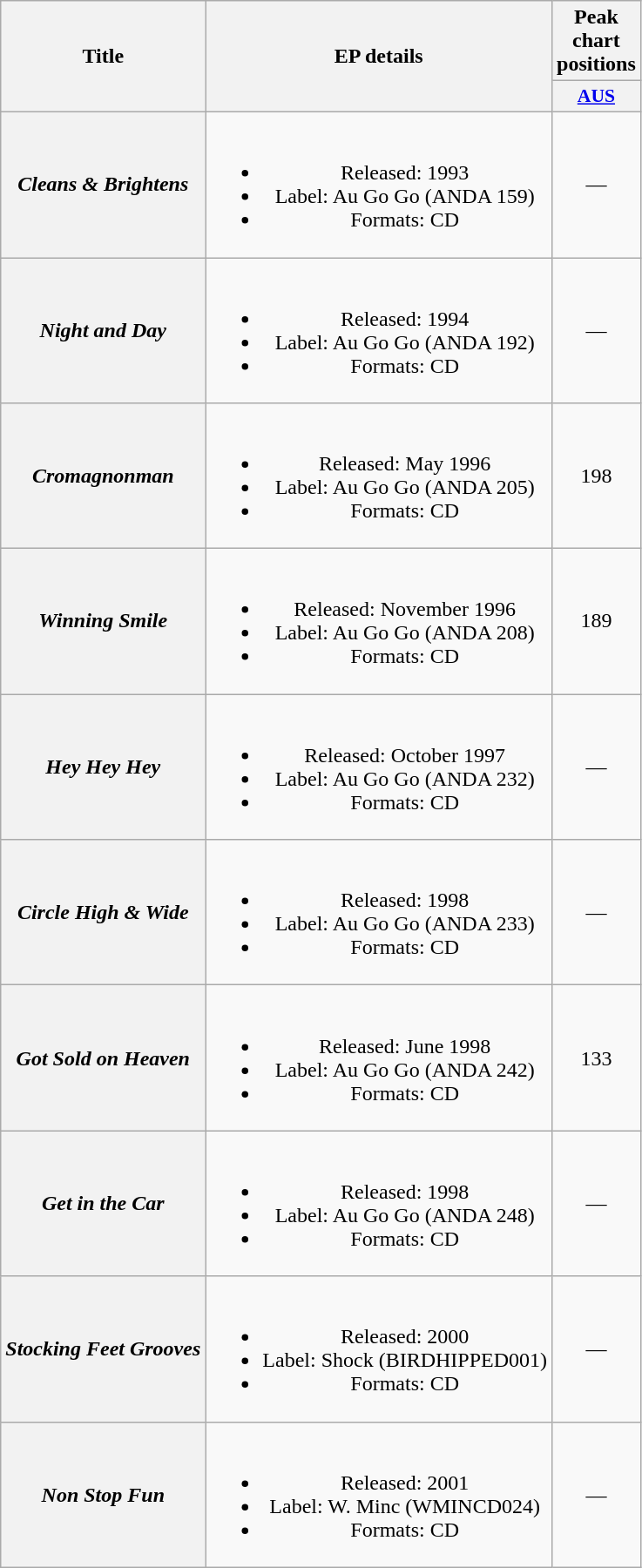<table class="wikitable plainrowheaders" style="text-align:center;">
<tr>
<th scope="col" rowspan="2">Title</th>
<th scope="col" rowspan="2">EP details</th>
<th scope="col" colspan="1">Peak chart positions</th>
</tr>
<tr>
<th scope="col" style="width:3em; font-size:90%"><a href='#'>AUS</a><br></th>
</tr>
<tr>
<th scope="row"><em>Cleans & Brightens</em></th>
<td><br><ul><li>Released: 1993</li><li>Label: Au Go Go (ANDA 159)</li><li>Formats: CD</li></ul></td>
<td>—</td>
</tr>
<tr>
<th scope="row"><em>Night and Day</em></th>
<td><br><ul><li>Released: 1994</li><li>Label: Au Go Go (ANDA 192)</li><li>Formats: CD</li></ul></td>
<td>—</td>
</tr>
<tr>
<th scope="row"><em>Cromagnonman</em></th>
<td><br><ul><li>Released: May 1996</li><li>Label: Au Go Go (ANDA 205)</li><li>Formats: CD</li></ul></td>
<td>198</td>
</tr>
<tr>
<th scope="row"><em>Winning Smile</em></th>
<td><br><ul><li>Released: November 1996</li><li>Label: Au Go Go (ANDA 208)</li><li>Formats: CD</li></ul></td>
<td>189</td>
</tr>
<tr>
<th scope="row"><em>Hey Hey Hey</em></th>
<td><br><ul><li>Released: October 1997</li><li>Label: Au Go Go (ANDA 232)</li><li>Formats: CD</li></ul></td>
<td>—</td>
</tr>
<tr>
<th scope="row"><em>Circle High & Wide</em></th>
<td><br><ul><li>Released: 1998</li><li>Label: Au Go Go (ANDA 233)</li><li>Formats: CD</li></ul></td>
<td>—</td>
</tr>
<tr>
<th scope="row"><em>Got Sold on Heaven</em></th>
<td><br><ul><li>Released: June 1998</li><li>Label: Au Go Go (ANDA 242)</li><li>Formats: CD</li></ul></td>
<td>133</td>
</tr>
<tr>
<th scope="row"><em>Get in the Car</em></th>
<td><br><ul><li>Released: 1998</li><li>Label: Au Go Go (ANDA 248)</li><li>Formats: CD</li></ul></td>
<td>—</td>
</tr>
<tr>
<th scope="row"><em>Stocking Feet Grooves</em></th>
<td><br><ul><li>Released: 2000</li><li>Label: Shock (BIRDHIPPED001)</li><li>Formats: CD</li></ul></td>
<td>—</td>
</tr>
<tr>
<th scope="row"><em>Non Stop Fun</em></th>
<td><br><ul><li>Released: 2001</li><li>Label: W. Minc  (WMINCD024)</li><li>Formats: CD</li></ul></td>
<td>—</td>
</tr>
</table>
